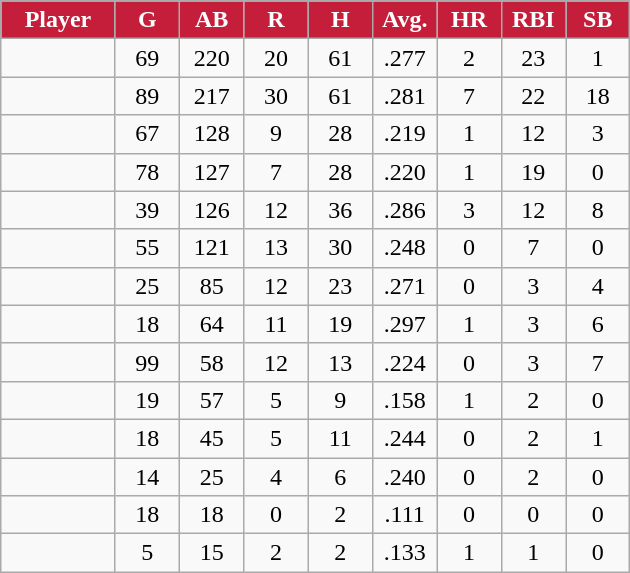<table class="wikitable sortable">
<tr>
<th style="background:#c41e3a;color:white;" width="16%">Player</th>
<th style="background:#c41e3a;color:white;" width="9%">G</th>
<th style="background:#c41e3a;color:white;" width="9%">AB</th>
<th style="background:#c41e3a;color:white;" width="9%">R</th>
<th style="background:#c41e3a;color:white;" width="9%">H</th>
<th style="background:#c41e3a;color:white;" width="9%">Avg.</th>
<th style="background:#c41e3a;color:white;" width="9%">HR</th>
<th style="background:#c41e3a;color:white;" width="9%">RBI</th>
<th style="background:#c41e3a;color:white;" width="9%">SB</th>
</tr>
<tr align="center">
<td></td>
<td>69</td>
<td>220</td>
<td>20</td>
<td>61</td>
<td>.277</td>
<td>2</td>
<td>23</td>
<td>1</td>
</tr>
<tr align="center">
<td></td>
<td>89</td>
<td>217</td>
<td>30</td>
<td>61</td>
<td>.281</td>
<td>7</td>
<td>22</td>
<td>18</td>
</tr>
<tr align="center">
<td></td>
<td>67</td>
<td>128</td>
<td>9</td>
<td>28</td>
<td>.219</td>
<td>1</td>
<td>12</td>
<td>3</td>
</tr>
<tr align="center">
<td></td>
<td>78</td>
<td>127</td>
<td>7</td>
<td>28</td>
<td>.220</td>
<td>1</td>
<td>19</td>
<td>0</td>
</tr>
<tr align="center">
<td></td>
<td>39</td>
<td>126</td>
<td>12</td>
<td>36</td>
<td>.286</td>
<td>3</td>
<td>12</td>
<td>8</td>
</tr>
<tr align="center">
<td></td>
<td>55</td>
<td>121</td>
<td>13</td>
<td>30</td>
<td>.248</td>
<td>0</td>
<td>7</td>
<td>0</td>
</tr>
<tr align="center">
<td></td>
<td>25</td>
<td>85</td>
<td>12</td>
<td>23</td>
<td>.271</td>
<td>0</td>
<td>3</td>
<td>4</td>
</tr>
<tr align="center">
<td></td>
<td>18</td>
<td>64</td>
<td>11</td>
<td>19</td>
<td>.297</td>
<td>1</td>
<td>3</td>
<td>6</td>
</tr>
<tr align="center">
<td></td>
<td>99</td>
<td>58</td>
<td>12</td>
<td>13</td>
<td>.224</td>
<td>0</td>
<td>3</td>
<td>7</td>
</tr>
<tr align="center">
<td></td>
<td>19</td>
<td>57</td>
<td>5</td>
<td>9</td>
<td>.158</td>
<td>1</td>
<td>2</td>
<td>0</td>
</tr>
<tr align="center">
<td></td>
<td>18</td>
<td>45</td>
<td>5</td>
<td>11</td>
<td>.244</td>
<td>0</td>
<td>2</td>
<td>1</td>
</tr>
<tr align="center">
<td></td>
<td>14</td>
<td>25</td>
<td>4</td>
<td>6</td>
<td>.240</td>
<td>0</td>
<td>2</td>
<td>0</td>
</tr>
<tr align="center">
<td></td>
<td>18</td>
<td>18</td>
<td>0</td>
<td>2</td>
<td>.111</td>
<td>0</td>
<td>0</td>
<td>0</td>
</tr>
<tr align="center">
<td></td>
<td>5</td>
<td>15</td>
<td>2</td>
<td>2</td>
<td>.133</td>
<td>1</td>
<td>1</td>
<td>0</td>
</tr>
</table>
